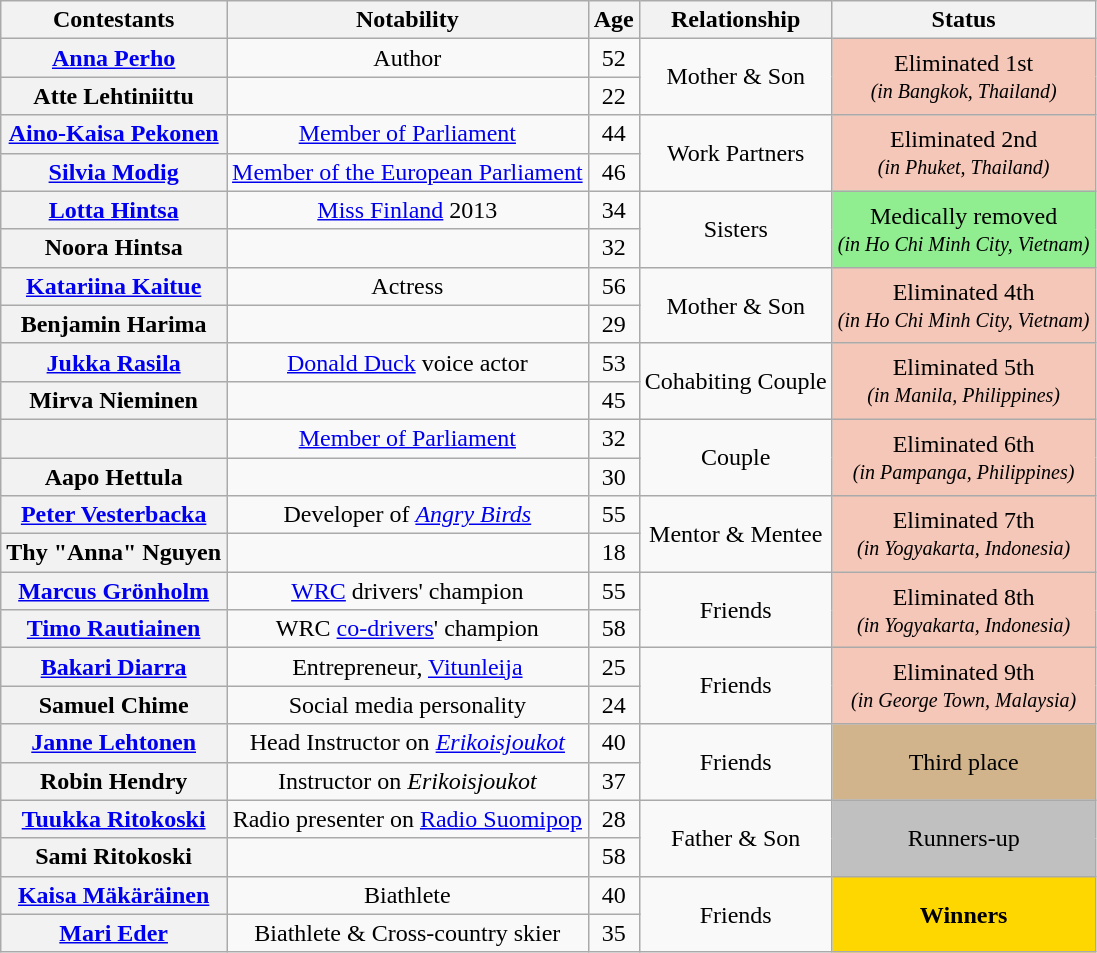<table class="wikitable sortable" style="text-align:center;">
<tr>
<th scope="col">Contestants</th>
<th class="unsortable" scope="col">Notability</th>
<th scope="col">Age</th>
<th class="unsortable" scope="col">Relationship</th>
<th scope="col">Status</th>
</tr>
<tr>
<th scope="row"><a href='#'>Anna Perho</a></th>
<td>Author</td>
<td>52</td>
<td rowspan="2">Mother & Son</td>
<td rowspan="2" style="background:#f4c7b8">Eliminated 1st<br><small><em>(in Bangkok, Thailand)</em></small></td>
</tr>
<tr>
<th scope="row">Atte Lehtiniittu</th>
<td></td>
<td>22</td>
</tr>
<tr>
<th scope="row"><a href='#'>Aino-Kaisa Pekonen</a></th>
<td><a href='#'>Member of Parliament</a></td>
<td>44</td>
<td rowspan="2">Work Partners</td>
<td rowspan="2" style="background:#f4c7b8">Eliminated 2nd<br><small><em>(in Phuket, Thailand)</em></small></td>
</tr>
<tr>
<th scope="row"><a href='#'>Silvia Modig</a></th>
<td><a href='#'>Member of the European Parliament</a></td>
<td>46</td>
</tr>
<tr>
<th scope="row"><a href='#'>Lotta Hintsa</a></th>
<td><a href='#'>Miss Finland</a> 2013</td>
<td>34</td>
<td rowspan="2">Sisters</td>
<td rowspan="2" bgcolor="lightgreen">Medically removed<br><small><em>(in Ho Chi Minh City, Vietnam)</em></small></td>
</tr>
<tr>
<th scope="row">Noora Hintsa</th>
<td></td>
<td>32</td>
</tr>
<tr>
<th scope="row"><a href='#'>Katariina Kaitue</a></th>
<td>Actress</td>
<td>56</td>
<td rowspan="2">Mother & Son</td>
<td rowspan="2" style="background:#f4c7b8">Eliminated 4th<br><small><em>(in Ho Chi Minh City, Vietnam)</em></small></td>
</tr>
<tr>
<th scope="row">Benjamin Harima</th>
<td></td>
<td>29</td>
</tr>
<tr>
<th scope="row"><a href='#'>Jukka Rasila</a></th>
<td><a href='#'>Donald Duck</a> voice actor</td>
<td>53</td>
<td rowspan="2">Cohabiting Couple</td>
<td rowspan="2" style="background:#f4c7b8">Eliminated 5th<br><small><em>(in Manila, Philippines)</em></small></td>
</tr>
<tr>
<th scope="row">Mirva Nieminen</th>
<td></td>
<td>45</td>
</tr>
<tr>
<th scope="row"></th>
<td><a href='#'>Member of Parliament</a></td>
<td>32</td>
<td rowspan="2">Couple</td>
<td rowspan="2" style="background:#f4c7b8">Eliminated 6th<br><small><em>(in Pampanga, Philippines)</em></small></td>
</tr>
<tr>
<th scope="row">Aapo Hettula</th>
<td></td>
<td>30</td>
</tr>
<tr>
<th scope="row"><a href='#'>Peter Vesterbacka</a></th>
<td>Developer of <em><a href='#'>Angry Birds</a></em></td>
<td>55</td>
<td rowspan="2">Mentor & Mentee</td>
<td rowspan="2" style="background:#f4c7b8">Eliminated 7th<br><small><em>(in Yogyakarta, Indonesia)</em></small></td>
</tr>
<tr>
<th scope="row">Thy "Anna" Nguyen</th>
<td></td>
<td>18</td>
</tr>
<tr>
<th scope="row"><a href='#'>Marcus Grönholm</a></th>
<td><a href='#'>WRC</a> drivers' champion</td>
<td>55</td>
<td rowspan="2">Friends</td>
<td rowspan="2" style="background:#f4c7b8">Eliminated 8th<br><small><em>(in Yogyakarta, Indonesia)</em></small></td>
</tr>
<tr>
<th scope="row"><a href='#'>Timo Rautiainen</a></th>
<td>WRC <a href='#'>co-drivers</a>' champion</td>
<td>58</td>
</tr>
<tr>
<th scope="row"><a href='#'>Bakari Diarra</a></th>
<td>Entrepreneur, <a href='#'>Vitunleija</a></td>
<td>25</td>
<td rowspan="2">Friends</td>
<td rowspan="2" style="background:#f4c7b8">Eliminated 9th<br><small><em>(in George Town, Malaysia)</em></small></td>
</tr>
<tr>
<th scope="row">Samuel Chime</th>
<td>Social media personality</td>
<td>24</td>
</tr>
<tr>
<th scope="row"><a href='#'>Janne Lehtonen</a></th>
<td>Head Instructor on <em><a href='#'>Erikoisjoukot</a></em></td>
<td>40</td>
<td rowspan="2">Friends</td>
<td rowspan="2" bgcolor="tan">Third place</td>
</tr>
<tr>
<th scope="row">Robin Hendry</th>
<td>Instructor on <em>Erikoisjoukot</em></td>
<td>37</td>
</tr>
<tr>
<th scope="row"><a href='#'>Tuukka Ritokoski</a></th>
<td>Radio presenter on <a href='#'>Radio Suomipop</a></td>
<td>28</td>
<td rowspan="2">Father & Son</td>
<td rowspan="2" bgcolor="silver">Runners-up</td>
</tr>
<tr>
<th scope="row">Sami Ritokoski</th>
<td></td>
<td>58</td>
</tr>
<tr>
<th scope="row"><a href='#'>Kaisa Mäkäräinen</a></th>
<td>Biathlete</td>
<td>40</td>
<td rowspan="2">Friends</td>
<td rowspan="2" bgcolor="gold"><strong>Winners</strong></td>
</tr>
<tr>
<th scope="row"><a href='#'>Mari Eder</a></th>
<td>Biathlete & Cross-country skier</td>
<td>35</td>
</tr>
</table>
